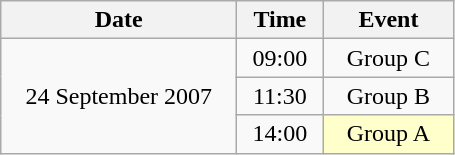<table class = "wikitable" style="text-align:center;">
<tr>
<th width=150>Date</th>
<th width=50>Time</th>
<th width=80>Event</th>
</tr>
<tr>
<td rowspan=3>24 September 2007</td>
<td>09:00</td>
<td>Group C</td>
</tr>
<tr>
<td>11:30</td>
<td>Group B</td>
</tr>
<tr>
<td>14:00</td>
<td bgcolor=ffffcc>Group A</td>
</tr>
</table>
